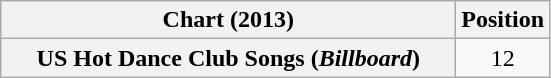<table class="wikitable plainrowheaders" style="text-align:center;" border="1">
<tr>
<th scope="col" style="width:18.5em;">Chart (2013)</th>
<th scope="col">Position</th>
</tr>
<tr>
<th scope="row">US Hot Dance Club Songs (<em>Billboard</em>)</th>
<td>12</td>
</tr>
</table>
